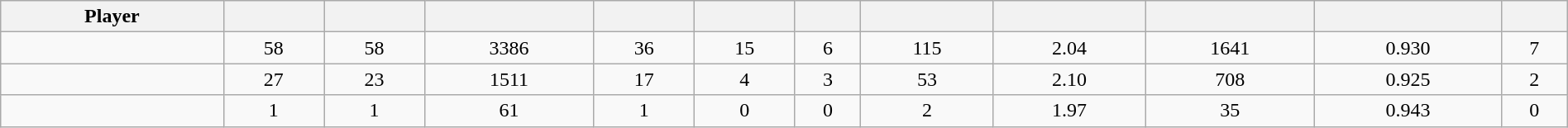<table class="wikitable sortable" style="width:100%; text-align:center;">
<tr>
<th>Player</th>
<th></th>
<th></th>
<th></th>
<th></th>
<th></th>
<th></th>
<th></th>
<th></th>
<th></th>
<th></th>
<th></th>
</tr>
<tr>
<td style=white-space:nowrap></td>
<td>58</td>
<td>58</td>
<td>3386</td>
<td>36</td>
<td>15</td>
<td>6</td>
<td>115</td>
<td>2.04</td>
<td>1641</td>
<td>0.930</td>
<td>7</td>
</tr>
<tr>
<td style=white-space:nowrap></td>
<td>27</td>
<td>23</td>
<td>1511</td>
<td>17</td>
<td>4</td>
<td>3</td>
<td>53</td>
<td>2.10</td>
<td>708</td>
<td>0.925</td>
<td>2</td>
</tr>
<tr>
<td style=white-space:nowrap></td>
<td>1</td>
<td>1</td>
<td>61</td>
<td>1</td>
<td>0</td>
<td>0</td>
<td>2</td>
<td>1.97</td>
<td>35</td>
<td>0.943</td>
<td>0</td>
</tr>
</table>
